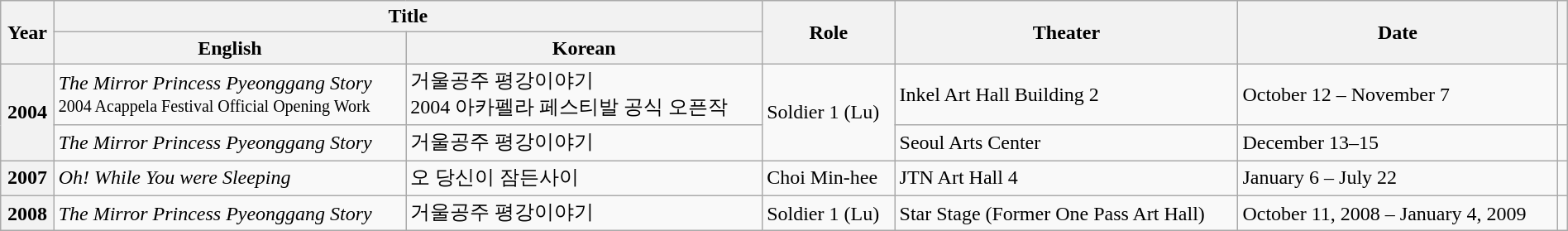<table class="wikitable sortable plainrowheaders" style="clear:none; font-size:100%; padding:0 auto; width:100%; margin:auto">
<tr>
<th rowspan="2" scope="col">Year</th>
<th colspan="2" scope="col">Title</th>
<th rowspan="2" scope="col">Role</th>
<th rowspan="2" scope="col">Theater</th>
<th rowspan="2" scope="col">Date</th>
<th rowspan="2" scope="col" class="unsortable"></th>
</tr>
<tr>
<th>English</th>
<th>Korean</th>
</tr>
<tr>
<th rowspan="2" scope="row">2004</th>
<td><em>The Mirror Princess Pyeonggang Story</em><br><small> 2004 Acappela Festival Official Opening Work</small></td>
<td>거울공주 평강이야기<br>2004 아카펠라 페스티발 공식 오픈작</td>
<td rowspan="2">Soldier 1 (Lu)</td>
<td>Inkel Art Hall Building 2</td>
<td>October 12 – November 7</td>
<td></td>
</tr>
<tr>
<td><em>The Mirror Princess Pyeonggang Story</em></td>
<td>거울공주 평강이야기</td>
<td>Seoul Arts Center</td>
<td>December 13–15</td>
<td></td>
</tr>
<tr>
<th scope="row">2007</th>
<td><em>Oh! While You were Sleeping</em></td>
<td>오 당신이 잠든사이</td>
<td>Choi Min-hee</td>
<td>JTN Art Hall 4</td>
<td>January 6 – July 22</td>
<td></td>
</tr>
<tr>
<th scope="row">2008</th>
<td><em>The Mirror Princess Pyeonggang Story</em></td>
<td>거울공주 평강이야기</td>
<td>Soldier 1 (Lu)</td>
<td>Star Stage (Former One Pass Art Hall)</td>
<td>October 11, 2008 – January 4, 2009</td>
<td></td>
</tr>
</table>
